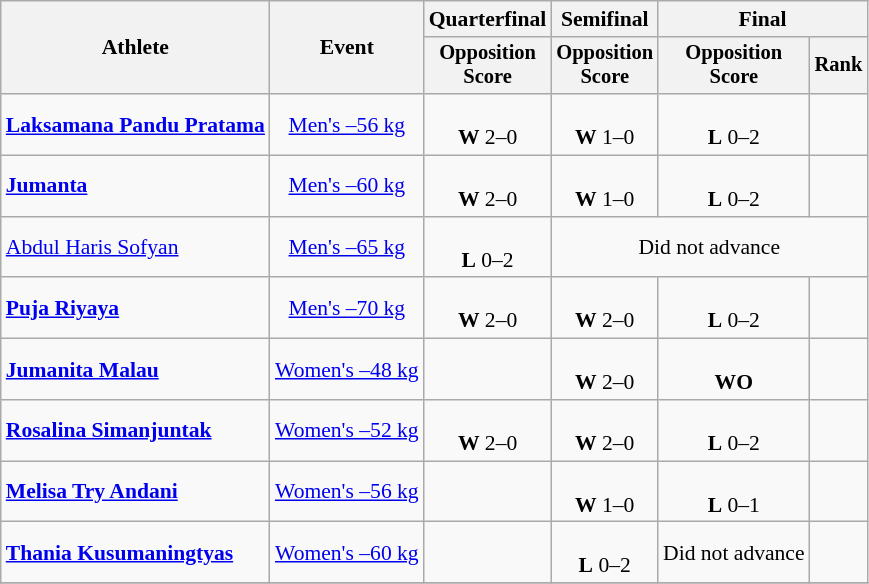<table class=wikitable style="font-size:90%; text-align:center">
<tr>
<th rowspan=2>Athlete</th>
<th rowspan=2>Event</th>
<th>Quarterfinal</th>
<th>Semifinal</th>
<th colspan=2>Final</th>
</tr>
<tr style=font-size:95%>
<th>Opposition<br>Score</th>
<th>Opposition<br>Score</th>
<th>Opposition<br>Score</th>
<th>Rank</th>
</tr>
<tr>
<td align=left><strong><a href='#'>Laksamana Pandu Pratama</a></strong></td>
<td><a href='#'>Men's –56 kg</a></td>
<td> <br><strong>W</strong> 2–0</td>
<td> <br><strong>W</strong> 1–0</td>
<td><br><strong>L</strong> 0–2</td>
<td></td>
</tr>
<tr>
<td align=left><strong><a href='#'>Jumanta</a></strong></td>
<td><a href='#'>Men's –60 kg</a></td>
<td><br><strong>W</strong> 2–0</td>
<td> <br><strong>W</strong> 1–0</td>
<td><br><strong>L</strong> 0–2</td>
<td></td>
</tr>
<tr>
<td align=left><a href='#'>Abdul Haris Sofyan</a></td>
<td><a href='#'>Men's –65 kg</a></td>
<td> <br><strong>L</strong> 0–2</td>
<td colspan="3">Did not advance</td>
</tr>
<tr>
<td align=left><strong><a href='#'>Puja Riyaya</a></strong></td>
<td><a href='#'>Men's –70 kg</a></td>
<td><br><strong>W</strong> 2–0</td>
<td><br><strong>W</strong> 2–0</td>
<td><br><strong>L</strong> 0–2</td>
<td></td>
</tr>
<tr>
<td align=left><strong><a href='#'>Jumanita Malau</a></strong></td>
<td><a href='#'>Women's –48 kg</a></td>
<td></td>
<td><br><strong>W</strong> 2–0</td>
<td><br><strong>WO</strong></td>
<td></td>
</tr>
<tr>
<td align=left><strong><a href='#'>Rosalina Simanjuntak</a></strong></td>
<td><a href='#'>Women's –52 kg</a></td>
<td><br><strong>W</strong> 2–0</td>
<td><br><strong>W</strong> 2–0</td>
<td><br><strong>L</strong> 0–2</td>
<td></td>
</tr>
<tr>
<td align=left><strong><a href='#'>Melisa Try Andani</a></strong></td>
<td><a href='#'>Women's –56 kg</a></td>
<td></td>
<td><br><strong>W</strong> 1–0</td>
<td><br><strong>L</strong> 0–1</td>
<td></td>
</tr>
<tr>
<td align=left><strong><a href='#'>Thania Kusumaningtyas</a></strong></td>
<td><a href='#'>Women's –60 kg</a></td>
<td></td>
<td><br><strong>L</strong> 0–2</td>
<td>Did not advance</td>
<td></td>
</tr>
<tr>
</tr>
</table>
